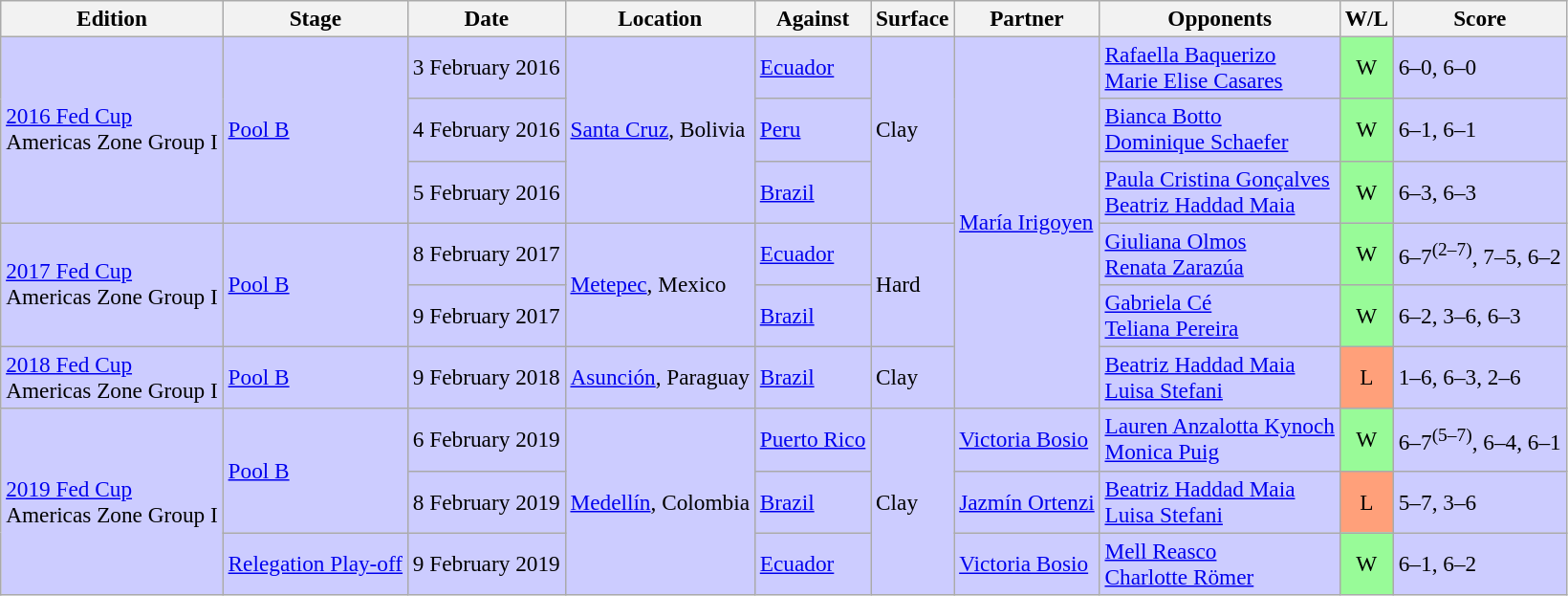<table class=wikitable style=font-size:97%>
<tr>
<th>Edition</th>
<th>Stage</th>
<th>Date</th>
<th>Location</th>
<th>Against</th>
<th>Surface</th>
<th>Partner</th>
<th>Opponents</th>
<th>W/L</th>
<th>Score</th>
</tr>
<tr style="background:#CCCCFF;">
<td rowspan=3><a href='#'>2016 Fed Cup</a> <br> Americas Zone Group I</td>
<td rowspan=3><a href='#'>Pool B</a></td>
<td>3 February 2016</td>
<td rowspan=3><a href='#'>Santa Cruz</a>, Bolivia</td>
<td> <a href='#'>Ecuador</a></td>
<td rowspan=3>Clay</td>
<td rowspan=6><a href='#'>María Irigoyen</a></td>
<td><a href='#'>Rafaella Baquerizo</a> <br> <a href='#'>Marie Elise Casares</a></td>
<td style="text-align:center; background:#98fb98;">W</td>
<td>6–0, 6–0</td>
</tr>
<tr style="background:#CCCCFF;">
<td>4 February 2016</td>
<td> <a href='#'>Peru</a></td>
<td><a href='#'>Bianca Botto</a> <br> <a href='#'>Dominique Schaefer</a></td>
<td style="text-align:center; background:#98fb98;">W</td>
<td>6–1, 6–1</td>
</tr>
<tr style="background:#CCCCFF;">
<td>5 February 2016</td>
<td> <a href='#'>Brazil</a></td>
<td><a href='#'>Paula Cristina Gonçalves</a> <br> <a href='#'>Beatriz Haddad Maia</a></td>
<td style="text-align:center; background:#98fb98;">W</td>
<td>6–3, 6–3</td>
</tr>
<tr style="background:#CCCCFF;">
<td rowspan=2><a href='#'>2017 Fed Cup</a> <br> Americas Zone Group I</td>
<td rowspan=2><a href='#'>Pool B</a></td>
<td>8 February 2017</td>
<td rowspan=2><a href='#'>Metepec</a>, Mexico</td>
<td> <a href='#'>Ecuador</a></td>
<td rowspan=2>Hard</td>
<td><a href='#'>Giuliana Olmos</a> <br> <a href='#'>Renata Zarazúa</a></td>
<td style="text-align:center; background:#98fb98;">W</td>
<td>6–7<sup>(2–7)</sup>, 7–5, 6–2</td>
</tr>
<tr style="background:#CCCCFF;">
<td>9 February 2017</td>
<td> <a href='#'>Brazil</a></td>
<td><a href='#'>Gabriela Cé</a> <br> <a href='#'>Teliana Pereira</a></td>
<td style="text-align:center; background:#98fb98;">W</td>
<td>6–2, 3–6, 6–3</td>
</tr>
<tr style="background:#CCCCFF;">
<td><a href='#'>2018 Fed Cup</a> <br> Americas Zone Group I</td>
<td><a href='#'>Pool B</a></td>
<td>9 February 2018</td>
<td><a href='#'>Asunción</a>, Paraguay</td>
<td> <a href='#'>Brazil</a></td>
<td>Clay</td>
<td><a href='#'>Beatriz Haddad Maia</a> <br> <a href='#'>Luisa Stefani</a></td>
<td style="text-align:center; background:#ffa07a;">L</td>
<td>1–6, 6–3, 2–6</td>
</tr>
<tr style="background:#CCCCFF;">
<td rowspan=3><a href='#'>2019 Fed Cup</a> <br> Americas Zone Group I</td>
<td rowspan=2><a href='#'>Pool B</a></td>
<td>6 February 2019</td>
<td rowspan=3><a href='#'>Medellín</a>, Colombia</td>
<td> <a href='#'>Puerto Rico</a></td>
<td rowspan=3>Clay</td>
<td><a href='#'>Victoria Bosio</a></td>
<td><a href='#'>Lauren Anzalotta Kynoch</a> <br> <a href='#'>Monica Puig</a></td>
<td style="text-align:center; background:#98fb98;">W</td>
<td>6–7<sup>(5–7)</sup>, 6–4, 6–1</td>
</tr>
<tr style="background:#CCCCFF;">
<td>8 February 2019</td>
<td> <a href='#'>Brazil</a></td>
<td><a href='#'>Jazmín Ortenzi</a></td>
<td><a href='#'>Beatriz Haddad Maia</a> <br> <a href='#'>Luisa Stefani</a></td>
<td style="text-align:center; background:#ffa07a;">L</td>
<td>5–7, 3–6</td>
</tr>
<tr style="background:#CCCCFF;">
<td><a href='#'>Relegation Play-off</a></td>
<td>9 February 2019</td>
<td> <a href='#'>Ecuador</a></td>
<td><a href='#'>Victoria Bosio</a></td>
<td><a href='#'>Mell Reasco</a> <br> <a href='#'>Charlotte Römer</a></td>
<td style="text-align:center; background:#98fb98;">W</td>
<td>6–1, 6–2</td>
</tr>
</table>
